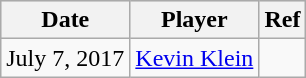<table class="wikitable">
<tr style="background:#ddd; text-align:center;">
<th>Date</th>
<th>Player</th>
<th>Ref</th>
</tr>
<tr>
<td>July 7, 2017</td>
<td><a href='#'>Kevin Klein</a></td>
<td></td>
</tr>
</table>
